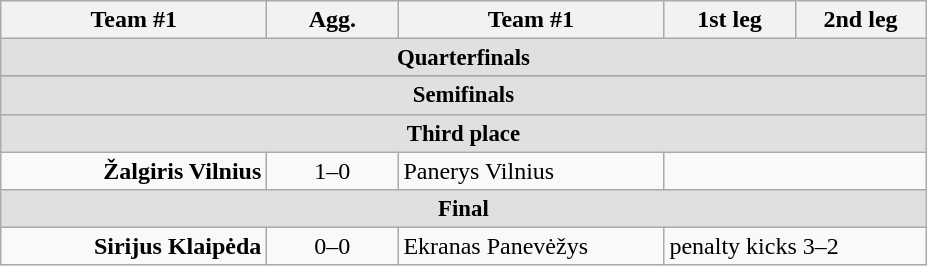<table class="wikitable">
<tr>
<th width="170">Team #1</th>
<th width="80">Agg.</th>
<th width="170">Team #1</th>
<th width="80">1st leg</th>
<th width="80">2nd leg</th>
</tr>
<tr style="background:#E0E0E0; font-size:95%">
<td colspan="5" style="text-align:center"><strong>Quarterfinals</strong></td>
</tr>
<tr>
</tr>
<tr style="background:#E0E0E0; font-size:95%">
<td colspan="6" style="text-align:center"><strong>Semifinals</strong><br>
</td>
</tr>
<tr style="background:#E0E0E0; font-size:95%">
<td colspan="6" style="text-align:center"><strong>Third place</strong></td>
</tr>
<tr>
<td style="text-align:right"><strong>Žalgiris Vilnius</strong></td>
<td style="text-align:center">1–0</td>
<td>Panerys Vilnius</td>
<td colspan="2"></td>
</tr>
<tr style="background:#E0E0E0; font-size:95%">
<td colspan="6" style="text-align:center"><strong>Final</strong></td>
</tr>
<tr>
<td style="text-align:right"><strong>Sirijus Klaipėda</strong></td>
<td style="text-align:center">0–0</td>
<td>Ekranas Panevėžys</td>
<td colspan="2">penalty kicks 3–2</td>
</tr>
</table>
